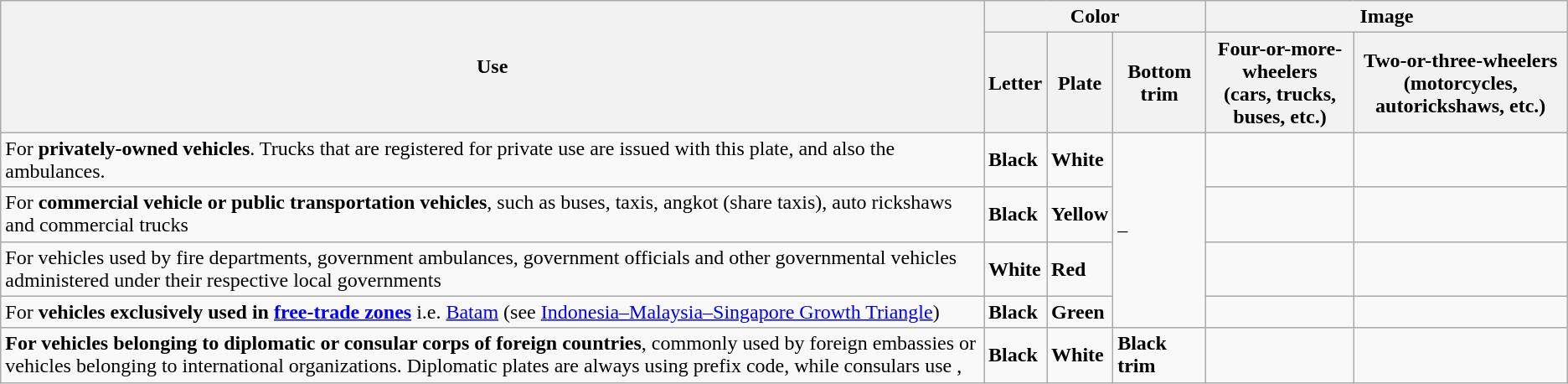<table class="wikitable">
<tr>
<th rowspan="2">Use</th>
<th colspan="3">Color</th>
<th colspan="2">Image</th>
</tr>
<tr>
<th>Letter</th>
<th>Plate</th>
<th>Bottom trim</th>
<th>Four-or-more-wheelers<br>(cars, trucks, buses, etc.)</th>
<th>Two-or-three-wheelers<br>(motorcycles, autorickshaws, etc.)</th>
</tr>
<tr>
<td>For <strong>privately-owned vehicles</strong>. Trucks that are registered for private use are issued with this plate, and also the ambulances.</td>
<td><strong>Black</strong></td>
<td><strong>White</strong></td>
<td rowspan="4">–</td>
<td></td>
<td></td>
</tr>
<tr>
<td>For <strong>commercial vehicle or public transportation vehicles</strong>, such as buses, taxis, angkot (share taxis), auto rickshaws and commercial trucks</td>
<td><strong>Black</strong></td>
<td><strong>Yellow</strong></td>
<td></td>
<td></td>
</tr>
<tr>
<td>For vehicles used by fire departments, government ambulances, government officials and other governmental vehicles administered under their respective local governments</td>
<td><strong>White</strong></td>
<td><strong>Red</strong></td>
<td></td>
<td></td>
</tr>
<tr>
<td>For <strong>vehicles exclusively used in <a href='#'>free-trade zones</a></strong> i.e. <a href='#'>Batam</a> (see <a href='#'>Indonesia–Malaysia–Singapore Growth Triangle</a>)</td>
<td><strong>Black</strong></td>
<td><strong>Green</strong></td>
<td></td>
<td></td>
</tr>
<tr>
<td><strong>For vehicles belonging to diplomatic or consular corps of foreign countries</strong>, commonly used by foreign embassies or vehicles belonging to international organizations. Diplomatic plates are always using  prefix code, while consulars use ,</td>
<td><strong>Black</strong></td>
<td><strong>White</strong></td>
<td><strong>Black trim</strong></td>
<td></td>
<td></td>
</tr>
</table>
